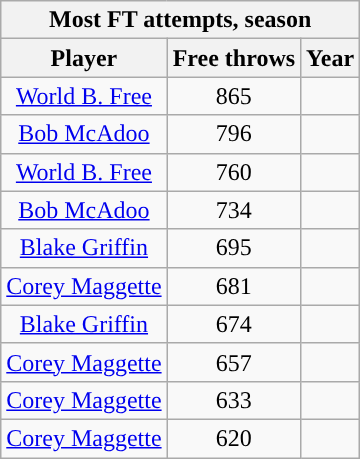<table class="wikitable sortable" style="text-align:center">
<tr>
<th colspan="3">Most FT attempts, season</th>
</tr>
<tr>
<th>Player</th>
<th>Free throws</th>
<th>Year</th>
</tr>
<tr>
<td><a href='#'>World B. Free</a></td>
<td>865</td>
<td></td>
</tr>
<tr>
<td><a href='#'>Bob McAdoo</a></td>
<td>796</td>
<td></td>
</tr>
<tr>
<td><a href='#'>World B. Free</a></td>
<td>760</td>
<td></td>
</tr>
<tr>
<td><a href='#'>Bob McAdoo</a></td>
<td>734</td>
<td></td>
</tr>
<tr>
<td><a href='#'>Blake Griffin</a></td>
<td>695</td>
<td></td>
</tr>
<tr>
<td><a href='#'>Corey Maggette</a></td>
<td>681</td>
<td></td>
</tr>
<tr>
<td><a href='#'>Blake Griffin</a></td>
<td>674</td>
<td></td>
</tr>
<tr>
<td><a href='#'>Corey Maggette</a></td>
<td>657</td>
<td></td>
</tr>
<tr>
<td><a href='#'>Corey Maggette</a></td>
<td>633</td>
<td></td>
</tr>
<tr>
<td><a href='#'>Corey Maggette</a></td>
<td>620</td>
<td></td>
</tr>
</table>
